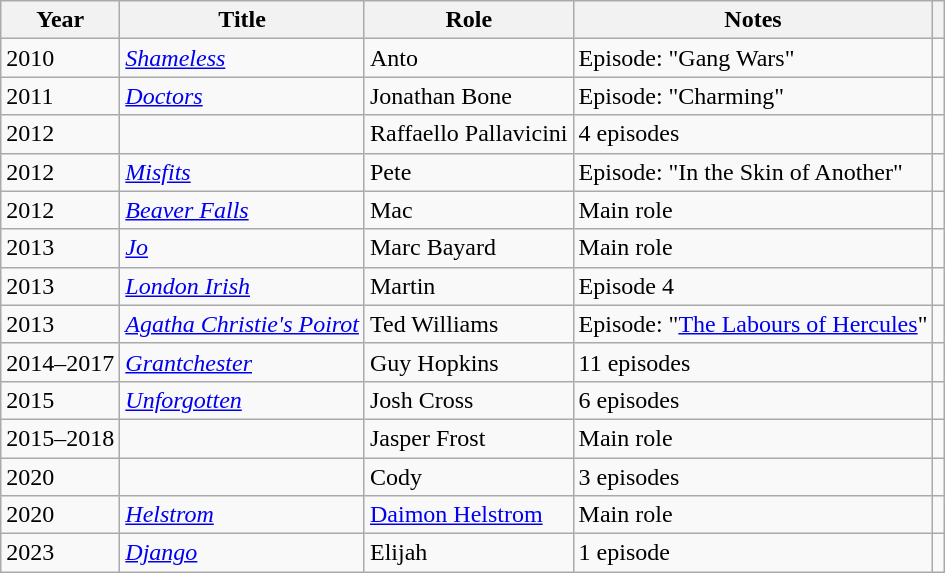<table class="wikitable sortable">
<tr>
<th>Year</th>
<th>Title</th>
<th>Role</th>
<th class="unsortable">Notes</th>
<th class="unsortable"></th>
</tr>
<tr>
<td>2010</td>
<td><em><a href='#'>Shameless</a></em></td>
<td>Anto</td>
<td>Episode: "Gang Wars"</td>
<td></td>
</tr>
<tr>
<td>2011</td>
<td><em><a href='#'>Doctors</a></em></td>
<td>Jonathan Bone</td>
<td>Episode: "Charming"</td>
<td></td>
</tr>
<tr>
<td>2012</td>
<td><em></em></td>
<td>Raffaello Pallavicini</td>
<td>4 episodes</td>
<td></td>
</tr>
<tr>
<td>2012</td>
<td><em><a href='#'>Misfits</a></em></td>
<td>Pete</td>
<td>Episode: "In the Skin of Another"</td>
<td></td>
</tr>
<tr>
<td>2012</td>
<td><em><a href='#'>Beaver Falls</a></em></td>
<td>Mac</td>
<td>Main role</td>
<td></td>
</tr>
<tr>
<td>2013</td>
<td><em><a href='#'>Jo</a></em></td>
<td>Marc Bayard</td>
<td>Main role</td>
<td></td>
</tr>
<tr>
<td>2013</td>
<td><em><a href='#'>London Irish</a></em></td>
<td>Martin</td>
<td>Episode 4</td>
<td></td>
</tr>
<tr>
<td>2013</td>
<td><em><a href='#'>Agatha Christie's Poirot</a></em></td>
<td>Ted Williams</td>
<td>Episode: "<a href='#'>The Labours of Hercules</a>"</td>
<td></td>
</tr>
<tr>
<td>2014–2017</td>
<td><em><a href='#'>Grantchester</a></em></td>
<td>Guy Hopkins</td>
<td>11 episodes</td>
<td></td>
</tr>
<tr>
<td>2015</td>
<td><em><a href='#'>Unforgotten</a></em></td>
<td>Josh Cross</td>
<td>6 episodes</td>
<td></td>
</tr>
<tr>
<td>2015–2018</td>
<td><em></em></td>
<td>Jasper Frost</td>
<td>Main role</td>
<td></td>
</tr>
<tr>
<td>2020</td>
<td><em></em></td>
<td>Cody</td>
<td>3 episodes</td>
<td></td>
</tr>
<tr>
<td>2020</td>
<td><em><a href='#'>Helstrom</a></em></td>
<td><a href='#'>Daimon Helstrom</a></td>
<td>Main role</td>
<td></td>
</tr>
<tr>
<td>2023</td>
<td><em><a href='#'>Django</a></em></td>
<td>Elijah</td>
<td>1 episode</td>
<td></td>
</tr>
</table>
